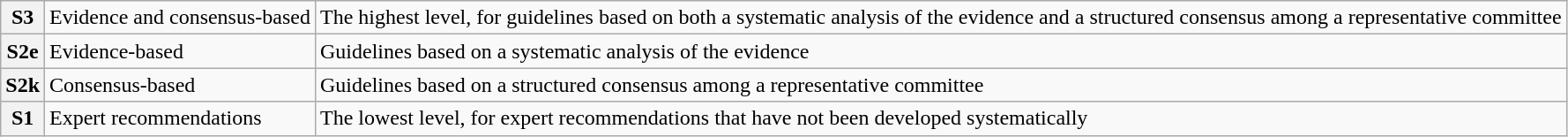<table class="wikitable">
<tr>
<th>S3</th>
<td>Evidence and consensus-based</td>
<td>The highest level, for guidelines based on both a systematic analysis of the evidence and a structured consensus among a representative committee</td>
</tr>
<tr>
<th>S2e</th>
<td>Evidence-based</td>
<td>Guidelines based on a systematic analysis of the evidence</td>
</tr>
<tr>
<th>S2k</th>
<td>Consensus-based</td>
<td>Guidelines based on a structured consensus among a representative committee</td>
</tr>
<tr>
<th>S1</th>
<td>Expert recommendations</td>
<td>The lowest level, for expert recommendations that have not been developed systematically</td>
</tr>
</table>
